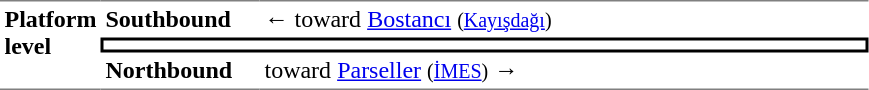<table cellpadding="3" cellspacing="0" border="0">
<tr>
<td rowspan="3" width="50" style="border-top-color: gray; border-bottom-color: gray; border-top-width: 1px; border-bottom-width: 1px; border-top-style: solid; border-bottom-style: solid;" valign="top"><strong>Platform level</strong></td>
<td width="100" style="border-top-color: gray; border-top-width: 1px; border-top-style: solid;"><strong>Southbound</strong></td>
<td width="400" style="border-top-color: gray; border-top-width: 1px; border-top-style: solid;">←  toward <a href='#'>Bostancı</a> <small>(<a href='#'>Kayışdağı</a>)</small></td>
</tr>
<tr>
<td colspan="2" style="border: 2px solid black; border-image: none; text-align: center;"></td>
</tr>
<tr>
<td style="border-bottom-color: gray; border-bottom-width: 1px; border-bottom-style: solid;"><strong>Northbound</strong></td>
<td style="border-bottom-color: gray; border-bottom-width: 1px; border-bottom-style: solid;"> toward <a href='#'>Parseller</a> <small>(<a href='#'>İMES</a>)</small> →</td>
</tr>
</table>
